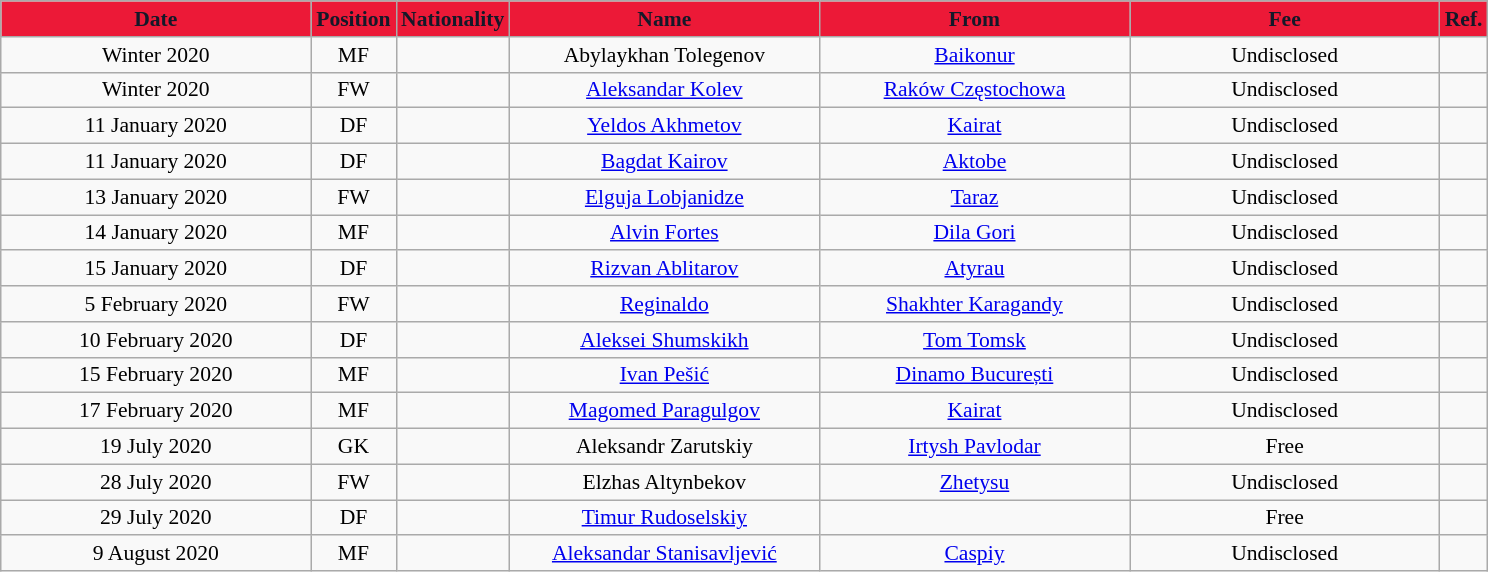<table class="wikitable"  style="text-align:center; font-size:90%; ">
<tr>
<th style="background:#EC1937; color:#141929; width:200px;">Date</th>
<th style="background:#EC1937; color:#141929; width:50px;">Position</th>
<th style="background:#EC1937; color:#141929; width:50px;">Nationality</th>
<th style="background:#EC1937; color:#141929; width:200px;">Name</th>
<th style="background:#EC1937; color:#141929; width:200px;">From</th>
<th style="background:#EC1937; color:#141929; width:200px;">Fee</th>
<th style="background:#EC1937; color:#141929; width:25px;">Ref.</th>
</tr>
<tr>
<td>Winter 2020</td>
<td>MF</td>
<td></td>
<td>Abylaykhan Tolegenov</td>
<td><a href='#'>Baikonur</a></td>
<td>Undisclosed</td>
<td></td>
</tr>
<tr>
<td>Winter 2020</td>
<td>FW</td>
<td></td>
<td><a href='#'>Aleksandar Kolev</a></td>
<td><a href='#'>Raków Częstochowa</a></td>
<td>Undisclosed</td>
<td></td>
</tr>
<tr>
<td>11 January 2020</td>
<td>DF</td>
<td></td>
<td><a href='#'>Yeldos Akhmetov</a></td>
<td><a href='#'>Kairat</a></td>
<td>Undisclosed</td>
<td></td>
</tr>
<tr>
<td>11 January 2020</td>
<td>DF</td>
<td></td>
<td><a href='#'>Bagdat Kairov</a></td>
<td><a href='#'>Aktobe</a></td>
<td>Undisclosed</td>
<td></td>
</tr>
<tr>
<td>13 January 2020</td>
<td>FW</td>
<td></td>
<td><a href='#'>Elguja Lobjanidze</a></td>
<td><a href='#'>Taraz</a></td>
<td>Undisclosed</td>
<td></td>
</tr>
<tr>
<td>14 January 2020</td>
<td>MF</td>
<td></td>
<td><a href='#'>Alvin Fortes</a></td>
<td><a href='#'>Dila Gori</a></td>
<td>Undisclosed</td>
<td></td>
</tr>
<tr>
<td>15 January 2020</td>
<td>DF</td>
<td></td>
<td><a href='#'>Rizvan Ablitarov</a></td>
<td><a href='#'>Atyrau</a></td>
<td>Undisclosed</td>
<td></td>
</tr>
<tr>
<td>5 February 2020</td>
<td>FW</td>
<td></td>
<td><a href='#'>Reginaldo</a></td>
<td><a href='#'>Shakhter Karagandy</a></td>
<td>Undisclosed</td>
<td></td>
</tr>
<tr>
<td>10 February 2020</td>
<td>DF</td>
<td></td>
<td><a href='#'>Aleksei Shumskikh</a></td>
<td><a href='#'>Tom Tomsk</a></td>
<td>Undisclosed</td>
<td></td>
</tr>
<tr>
<td>15 February 2020</td>
<td>MF</td>
<td></td>
<td><a href='#'>Ivan Pešić</a></td>
<td><a href='#'>Dinamo București</a></td>
<td>Undisclosed</td>
<td></td>
</tr>
<tr>
<td>17 February 2020</td>
<td>MF</td>
<td></td>
<td><a href='#'>Magomed Paragulgov</a></td>
<td><a href='#'>Kairat</a></td>
<td>Undisclosed</td>
<td></td>
</tr>
<tr>
<td>19 July 2020</td>
<td>GK</td>
<td></td>
<td>Aleksandr Zarutskiy</td>
<td><a href='#'>Irtysh Pavlodar</a></td>
<td>Free</td>
<td></td>
</tr>
<tr>
<td>28 July 2020</td>
<td>FW</td>
<td></td>
<td>Elzhas Altynbekov</td>
<td><a href='#'>Zhetysu</a></td>
<td>Undisclosed</td>
<td></td>
</tr>
<tr>
<td>29 July 2020</td>
<td>DF</td>
<td></td>
<td><a href='#'>Timur Rudoselskiy</a></td>
<td></td>
<td>Free</td>
<td></td>
</tr>
<tr>
<td>9 August 2020</td>
<td>MF</td>
<td></td>
<td><a href='#'>Aleksandar Stanisavljević</a></td>
<td><a href='#'>Caspiy</a></td>
<td>Undisclosed</td>
<td></td>
</tr>
</table>
